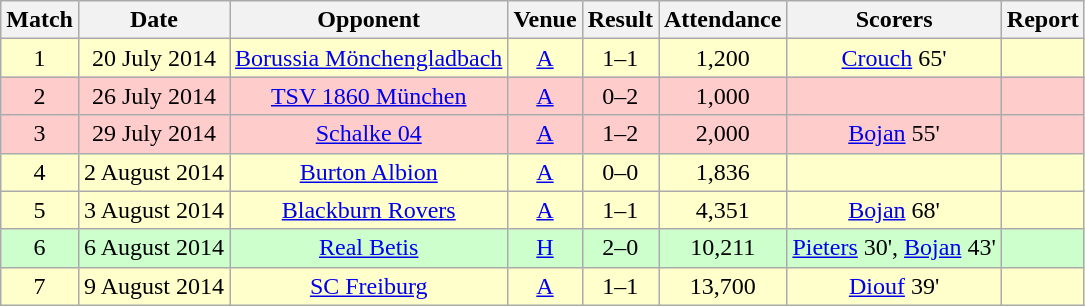<table class="wikitable" style="font-size:100%; text-align:center">
<tr>
<th>Match</th>
<th>Date</th>
<th>Opponent</th>
<th>Venue</th>
<th>Result</th>
<th>Attendance</th>
<th>Scorers</th>
<th>Report</th>
</tr>
<tr style="background: #FFFFCC;">
<td>1</td>
<td>20 July 2014</td>
<td><a href='#'>Borussia Mönchengladbach</a></td>
<td><a href='#'>A</a></td>
<td>1–1</td>
<td>1,200</td>
<td><a href='#'>Crouch</a> 65'</td>
<td></td>
</tr>
<tr style="background: #FFCCCC;">
<td>2</td>
<td>26 July 2014</td>
<td><a href='#'>TSV 1860 München</a></td>
<td><a href='#'>A</a></td>
<td>0–2</td>
<td>1,000</td>
<td></td>
<td></td>
</tr>
<tr style="background: #FFCCCC;">
<td>3</td>
<td>29 July 2014</td>
<td><a href='#'>Schalke 04</a></td>
<td><a href='#'>A</a></td>
<td>1–2</td>
<td>2,000</td>
<td><a href='#'>Bojan</a> 55'</td>
<td></td>
</tr>
<tr style="background: #FFFFCC;">
<td>4</td>
<td>2 August 2014</td>
<td><a href='#'>Burton Albion</a></td>
<td><a href='#'>A</a></td>
<td>0–0</td>
<td>1,836</td>
<td></td>
<td></td>
</tr>
<tr style="background: #FFFFCC;">
<td>5</td>
<td>3 August 2014</td>
<td><a href='#'>Blackburn Rovers</a></td>
<td><a href='#'>A</a></td>
<td>1–1</td>
<td>4,351</td>
<td><a href='#'>Bojan</a> 68'</td>
<td></td>
</tr>
<tr style="background: #CCFFCC;">
<td>6</td>
<td>6 August 2014</td>
<td><a href='#'>Real Betis</a></td>
<td><a href='#'>H</a></td>
<td>2–0</td>
<td>10,211</td>
<td><a href='#'>Pieters</a> 30', <a href='#'>Bojan</a> 43'</td>
<td></td>
</tr>
<tr style="background: #FFFFCC;">
<td>7</td>
<td>9 August 2014</td>
<td><a href='#'>SC Freiburg</a></td>
<td><a href='#'>A</a></td>
<td>1–1</td>
<td>13,700</td>
<td><a href='#'>Diouf</a> 39'</td>
<td></td>
</tr>
</table>
